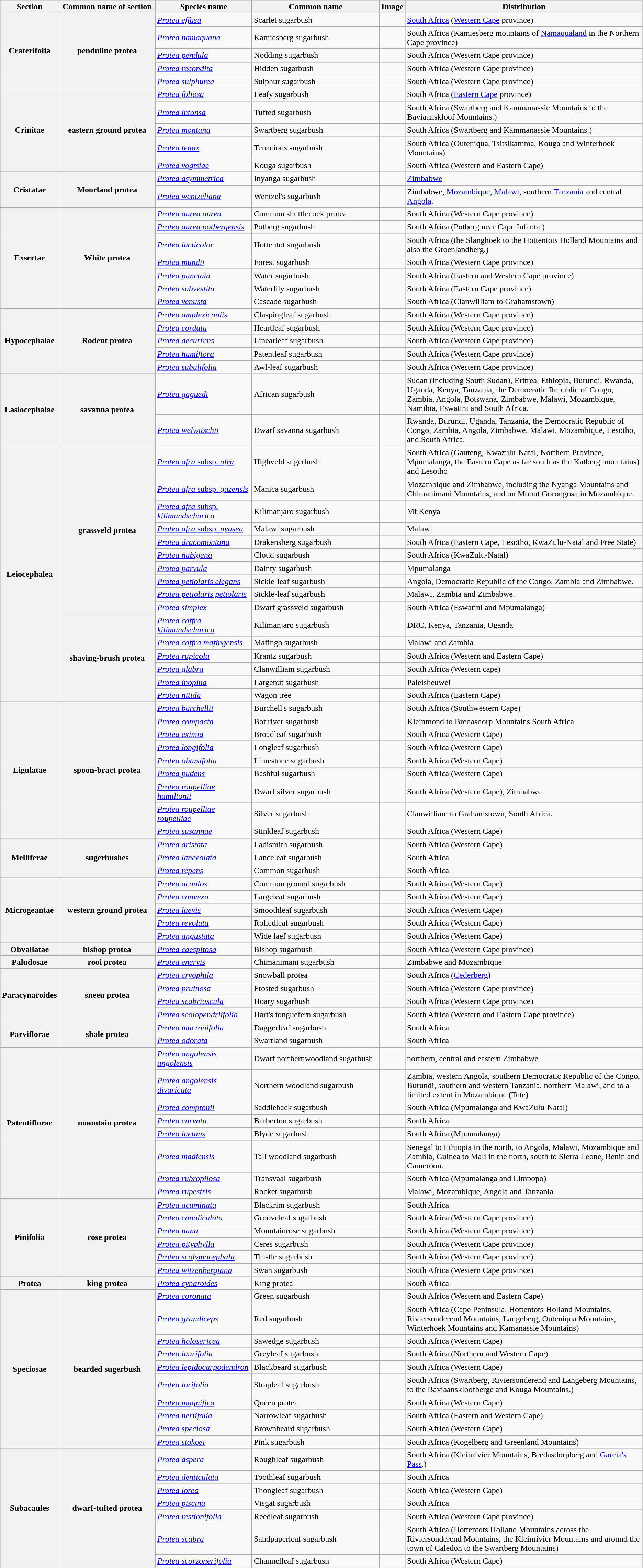<table class="wikitable sortable plainrowheaders">
<tr>
<th style="width:50px;">Section</th>
<th style="width:180px;">Common name of section</th>
<th style="width:180px;">Species name</th>
<th style="width:240px;">Common name</th>
<th>Image</th>
<th>Distribution</th>
</tr>
<tr>
<th rowspan="5" style="text-align:center;">Craterifolia</th>
<th rowspan="5" style="text-align:center;">penduline protea</th>
<td><em><a href='#'>Protea effusa</a></em></td>
<td>Scarlet sugarbush</td>
<td></td>
<td><a href='#'>South Africa</a> (<a href='#'>Western Cape</a> province)</td>
</tr>
<tr>
<td><em><a href='#'>Protea namaquana</a></em></td>
<td>Kamiesberg sugarbush</td>
<td></td>
<td>South Africa (Kamiesberg mountains of <a href='#'>Namaqualand</a> in the Northern Cape province)</td>
</tr>
<tr>
<td><em><a href='#'>Protea pendula</a></em></td>
<td>Nodding sugarbush</td>
<td></td>
<td>South Africa (Western Cape province)</td>
</tr>
<tr>
<td><em><a href='#'>Protea recondita</a></em></td>
<td>Hidden sugarbush</td>
<td></td>
<td>South Africa (Western Cape province)</td>
</tr>
<tr>
<td><em><a href='#'>Protea sulphurea</a></em></td>
<td>Sulphur sugarbush</td>
<td></td>
<td>South Africa (Western Cape province)</td>
</tr>
<tr>
<th rowspan="5" style="text-align:center;">Crinitae</th>
<th rowspan="5" style="text-align:center;">eastern ground protea</th>
<td><em><a href='#'>Protea foliosa</a></em></td>
<td>Leafy sugarbush</td>
<td></td>
<td>South Africa (<a href='#'>Eastern Cape</a> province)</td>
</tr>
<tr>
<td><em><a href='#'>Protea intonsa</a></em></td>
<td>Tufted sugarbush</td>
<td></td>
<td>South Africa (Swartberg and Kammanassie Mountains to the Baviaanskloof Mountains.)</td>
</tr>
<tr>
<td><em><a href='#'>Protea montana</a></em></td>
<td>Swartberg sugarbush</td>
<td></td>
<td>South Africa (Swartberg and Kammanassie Mountains.)</td>
</tr>
<tr>
<td><em><a href='#'>Protea tenax</a></em></td>
<td>Tenacious sugarbush</td>
<td></td>
<td>South Africa (Outeniqua, Tsitsikamma, Kouga and Winterhoek Mountains)</td>
</tr>
<tr>
<td><em><a href='#'>Protea vogtsiae</a></em></td>
<td>Kouga sugarbush</td>
<td></td>
<td>South Africa (Western and Eastern Cape)</td>
</tr>
<tr>
<th rowspan="2" style="text-align:center;">Cristatae</th>
<th rowspan="2" style="text-align:center;">Moorland protea</th>
<td><em><a href='#'>Protea asymmetrica</a></em></td>
<td>Inyanga sugarbush</td>
<td></td>
<td><a href='#'>Zimbabwe</a></td>
</tr>
<tr>
<td><em><a href='#'>Protea wentzeliana</a></em></td>
<td>Wentzel's sugarbush</td>
<td></td>
<td>Zimbabwe, <a href='#'>Mozambique</a>, <a href='#'>Malawi</a>, southern <a href='#'>Tanzania</a> and central <a href='#'>Angola</a>.</td>
</tr>
<tr>
<th rowspan="7" style="text-align:center;">Exsertae</th>
<th rowspan="7" style="text-align:center;">White protea</th>
<td><em><a href='#'>Protea aurea aurea</a></em></td>
<td>Common shuttlecock protea</td>
<td></td>
<td>South Africa (Western Cape province)</td>
</tr>
<tr>
<td><em><a href='#'>Protea aurea potbergensis</a></em></td>
<td>Potberg sugarbush</td>
<td></td>
<td>South Africa (Potberg near Cape Infanta.)</td>
</tr>
<tr>
<td><em><a href='#'>Protea lacticolor</a></em></td>
<td>Hottentot sugarbush</td>
<td></td>
<td>South Africa (the Slanghoek to the Hottentots Holland Mountains and also the Groenlandberg.)</td>
</tr>
<tr>
<td><em><a href='#'>Protea mundii</a></em></td>
<td>Forest sugarbush</td>
<td></td>
<td>South Africa (Western Cape province)</td>
</tr>
<tr>
<td><em><a href='#'>Protea punctata</a></em></td>
<td>Water sugarbush</td>
<td></td>
<td>South Africa (Eastern and Western Cape province)</td>
</tr>
<tr>
<td><em><a href='#'>Protea subvestita</a></em></td>
<td>Waterlily sugarbush</td>
<td></td>
<td>South Africa (Eastern Cape province)</td>
</tr>
<tr>
<td><em><a href='#'>Protea venusta</a></em></td>
<td>Cascade sugarbush</td>
<td></td>
<td>South Africa (Clanwilliam to Grahamstown)</td>
</tr>
<tr>
<th rowspan="5" style="text-align:center;">Hypocephalae</th>
<th rowspan="5" style="text-align:center;">Rodent protea</th>
<td><em><a href='#'>Protea amplexicaulis</a></em></td>
<td>Claspingleaf sugarbush</td>
<td></td>
<td>South Africa (Western Cape province)</td>
</tr>
<tr>
<td><em><a href='#'>Protea cordata</a></em></td>
<td>Heartleaf sugarbush</td>
<td></td>
<td>South Africa (Western Cape province)</td>
</tr>
<tr>
<td><em><a href='#'>Protea decurrens</a></em></td>
<td>Linearleaf sugarbush</td>
<td></td>
<td>South Africa (Western Cape province)</td>
</tr>
<tr>
<td><em><a href='#'>Protea humiflora</a></em></td>
<td>Patentleaf sugarbush</td>
<td></td>
<td>South Africa (Western Cape province)</td>
</tr>
<tr>
<td><em><a href='#'>Protea subulifolia</a></em></td>
<td>Awl-leaf sugarbush</td>
<td></td>
<td>South Africa (Western Cape province)</td>
</tr>
<tr>
<th rowspan="2" style="text-align:center;">Lasiocephalae</th>
<th rowspan="2" style="text-align:center;">savanna protea</th>
<td><em><a href='#'>Protea gaguedi</a></em></td>
<td>African sugarbush</td>
<td></td>
<td>Sudan (including South Sudan), Eritrea, Ethiopia, Burundi, Rwanda, Uganda, Kenya, Tanzania, the Democratic Republic of Congo, Zambia, Angola, Botswana, Zimbabwe, Malawi, Mozambique, Namibia, Eswatini and South Africa.</td>
</tr>
<tr>
<td><em><a href='#'>Protea welwitschii</a></em></td>
<td>Dwarf savanna sugarbush</td>
<td></td>
<td>Rwanda, Burundi, Uganda, Tanzania, the Democratic Republic of Congo, Zambia, Angola, Zimbabwe, Malawi, Mozambique, Lesotho, and South Africa.</td>
</tr>
<tr>
<th rowspan="16" style="text-align:center;">Leiocephalea</th>
<th rowspan="10" style="text-align:center;">grassveld protea</th>
<td><a href='#'><em>Protea afra</em> subsp. <em>afra</em></a></td>
<td>Highveld sugerbush</td>
<td></td>
<td>South Africa (Gauteng, Kwazulu-Natal, Northern Province, Mpumalanga, the Eastern Cape as far south as the Katberg mountains) and Lesotho</td>
</tr>
<tr>
<td><a href='#'><em>Protea afra</em> subsp. <em>gazensis</em></a></td>
<td>Manica sugarbush</td>
<td></td>
<td>Mozambique and Zimbabwe, including the Nyanga Mountains and Chimanimani Mountains, and on Mount Gorongosa in Mozambique.</td>
</tr>
<tr>
<td><a href='#'><em>Protea afra</em> subsp. <em>kilimandscharica</em></a></td>
<td>Kilimanjaro sugarbush</td>
<td></td>
<td>Mt Kenya</td>
</tr>
<tr>
<td><a href='#'><em>Protea afra</em> subsp. <em>nyasea</em></a></td>
<td>Malawi sugarbush</td>
<td></td>
<td>Malawi</td>
</tr>
<tr>
<td><em><a href='#'>Protea dracomontana</a></em></td>
<td>Drakensberg sugarbush</td>
<td></td>
<td>South Africa (Eastern Cape, Lesotho, KwaZulu-Natal and Free State)</td>
</tr>
<tr>
<td><em><a href='#'>Protea nubigena</a></em></td>
<td>Cloud sugarbush</td>
<td></td>
<td>South Africa (KwaZulu-Natal)</td>
</tr>
<tr>
<td><em><a href='#'>Protea parvula</a></em></td>
<td>Dainty sugarbush</td>
<td></td>
<td>Mpumalanga</td>
</tr>
<tr>
<td><em><a href='#'>Protea petiolaris elegans</a></em></td>
<td>Sickle-leaf sugarbush</td>
<td></td>
<td>Angola, Democratic Republic of the Congo, Zambia and Zimbabwe.</td>
</tr>
<tr>
<td><em><a href='#'>Protea petiolaris petiolaris</a></em></td>
<td>Sickle-leaf sugarbush</td>
<td></td>
<td>Malawi, Zambia and Zimbabwe.</td>
</tr>
<tr>
<td><em><a href='#'>Protea simplex</a></em></td>
<td>Dwarf grassveld sugarbush</td>
<td></td>
<td>South Africa (Eswatini and Mpumalanga)</td>
</tr>
<tr>
<th rowspan="6" style="text-align:center;">shaving-brush protea</th>
<td><em><a href='#'>Protea caffra kilimandscharica</a></em></td>
<td>Kilimanjaro sugarbush</td>
<td></td>
<td>DRC, Kenya, Tanzania, Uganda</td>
</tr>
<tr>
<td><em><a href='#'>Protea caffra mafingensis</a></em></td>
<td>Mafingo sugarbush</td>
<td></td>
<td>Malawi and Zambia</td>
</tr>
<tr>
<td><em><a href='#'>Protea rupicola</a></em></td>
<td>Krantz sugarbush</td>
<td></td>
<td>South Africa (Western and Eastern Cape)</td>
</tr>
<tr>
<td><em><a href='#'>Protea glabra</a></em></td>
<td>Clanwilliam sugarbush</td>
<td></td>
<td>South Africa (Western cape)</td>
</tr>
<tr>
<td><em><a href='#'>Protea inopina</a></em></td>
<td>Largenut sugarbush</td>
<td></td>
<td>Paleisheuwel</td>
</tr>
<tr>
<td><em><a href='#'>Protea nitida</a></em></td>
<td>Wagon tree</td>
<td></td>
<td>South Africa (Eastern Cape)</td>
</tr>
<tr>
<th rowspan="9" style="text-align:center;">Ligulatae</th>
<th rowspan="9" style="text-align:center;">spoon-bract protea</th>
<td><em><a href='#'>Protea burchellii</a></em></td>
<td>Burchell's sugarbush</td>
<td></td>
<td>South Africa (Southwestern Cape)</td>
</tr>
<tr>
<td><em><a href='#'>Protea compacta</a></em></td>
<td>Bot river sugarbush</td>
<td></td>
<td>Kleinmond to Bredasdorp Mountains South Africa</td>
</tr>
<tr>
<td><em><a href='#'>Protea eximia</a></em></td>
<td>Broadleaf sugarbush</td>
<td></td>
<td>South Africa (Western Cape)</td>
</tr>
<tr>
<td><em><a href='#'>Protea longifolia</a></em></td>
<td>Longleaf sugarbush</td>
<td></td>
<td>South Africa (Western Cape)</td>
</tr>
<tr>
<td><em><a href='#'>Protea obtusifolia</a></em></td>
<td>Limestone sugarbush</td>
<td></td>
<td>South Africa (Western Cape)</td>
</tr>
<tr>
<td><em><a href='#'>Protea pudens</a></em></td>
<td>Bashful sugarbush</td>
<td></td>
<td>South Africa (Western Cape)</td>
</tr>
<tr>
<td><em><a href='#'>Protea roupelliae hamiltonii</a></em></td>
<td>Dwarf silver sugarbush</td>
<td></td>
<td>South Africa (Western Cape),  Zimbabwe</td>
</tr>
<tr>
<td><em><a href='#'>Protea roupelliae roupelliae</a></em></td>
<td>Silver sugarbush</td>
<td></td>
<td>Clanwilliam to Grahamstown, South Africa.</td>
</tr>
<tr>
<td><em><a href='#'>Protea susannae</a></em></td>
<td>Stinkleaf sugarbush</td>
<td></td>
<td>South Africa (Western Cape)</td>
</tr>
<tr>
<th rowspan="3" style="text-align:center;">Melliferae</th>
<th rowspan="3" style="text-align:center;">sugerbushes</th>
<td><em><a href='#'>Protea aristata</a></em></td>
<td>Ladismith sugarbush</td>
<td></td>
<td>South Africa (Western Cape)</td>
</tr>
<tr>
<td><em><a href='#'>Protea lanceolata</a></em></td>
<td>Lanceleaf sugarbush</td>
<td></td>
<td>South Africa</td>
</tr>
<tr>
<td><em><a href='#'>Protea repens</a></em></td>
<td>Common sugarbush</td>
<td></td>
<td>South Africa</td>
</tr>
<tr>
<th rowspan="5" style="text-align:center;">Microgeantae</th>
<th rowspan="5" style="text-align:center;">western ground protea</th>
<td><em><a href='#'>Protea acaulos</a></em></td>
<td>Common ground sugarbush</td>
<td></td>
<td>South Africa (Western Cape)</td>
</tr>
<tr>
<td><em><a href='#'>Protea convexa</a></em></td>
<td>Largeleaf sugarbush</td>
<td></td>
<td>South Africa (Western Cape)</td>
</tr>
<tr>
<td><em><a href='#'>Protea laevis</a></em></td>
<td>Smoothleaf sugarbush</td>
<td></td>
<td>South Africa (Western Cape)</td>
</tr>
<tr>
<td><em><a href='#'>Protea revoluta</a></em></td>
<td>Rolledleaf sugarbush</td>
<td></td>
<td>South Africa (Western Cape)</td>
</tr>
<tr>
<td><em><a href='#'>Protea angustata</a></em></td>
<td>Wide laef sugarbush</td>
<td></td>
<td>South Africa (Western Cape)</td>
</tr>
<tr>
<th rowspan="1" style="text-align:center;">Obvallatae</th>
<th rowspan="1" style="text-align:center;">bishop protea</th>
<td><em><a href='#'>Protea caespitosa</a></em></td>
<td>Bishop sugarbush</td>
<td></td>
<td>South Africa (Western Cape province)</td>
</tr>
<tr>
<th rowspan="1" style="text-align:center;">Paludosae</th>
<th rowspan="1" style="text-align:center;">rooi protea</th>
<td><em><a href='#'>Protea enervis</a></em></td>
<td>Chimanimani sugarbush</td>
<td></td>
<td>Zimbabwe and Mozambique</td>
</tr>
<tr>
<th rowspan="4" style="text-align:center;">Paracynaroides</th>
<th rowspan="4" style="text-align:center;">sneeu protea</th>
<td><em><a href='#'>Protea cryophila</a></em></td>
<td>Snowball protea</td>
<td></td>
<td>South Africa (<a href='#'>Cederberg</a>)</td>
</tr>
<tr>
<td><em><a href='#'>Protea pruinosa</a></em></td>
<td>Frosted sugarbush</td>
<td></td>
<td>South Africa (Western Cape province)</td>
</tr>
<tr>
<td><em><a href='#'>Protea scabriuscula</a></em></td>
<td>Hoary sugarbush</td>
<td></td>
<td>South Africa (Western Cape province)</td>
</tr>
<tr>
<td><em><a href='#'>Protea scolopendriifolia</a></em></td>
<td>Hart's tonguefern sugarbush</td>
<td></td>
<td>South Africa (Western and Eastern Cape province)</td>
</tr>
<tr>
<th rowspan="2" style="text-align:center;">Parviflorae</th>
<th rowspan="2" style="text-align:center;">shale protea</th>
<td><em><a href='#'>Protea mucronifolia</a></em></td>
<td>Daggerleaf sugarbush</td>
<td></td>
<td>South Africa</td>
</tr>
<tr>
<td><em><a href='#'>Protea odorata</a></em></td>
<td>Swartland sugarbush</td>
<td></td>
<td>South Africa</td>
</tr>
<tr>
<th rowspan="8" style="text-align:center;">Patentiflorae</th>
<th rowspan="8" style="text-align:center;">mountain protea</th>
<td><em><a href='#'>Protea angolensis angolensis</a></em></td>
<td>Dwarf northernwoodland sugarbush</td>
<td></td>
<td>northern, central and eastern Zimbabwe</td>
</tr>
<tr>
<td><em><a href='#'>Protea angolensis divaricata</a></em></td>
<td>Northern woodland sugarbush</td>
<td></td>
<td>Zambia, western Angola, southern Democratic Republic of the Congo, Burundi, southern and western Tanzania, northern Malawi, and to a limited extent in Mozambique (Tete)</td>
</tr>
<tr>
<td><em><a href='#'>Protea comptonii</a></em></td>
<td>Saddleback sugarbush</td>
<td></td>
<td>South Africa (Mpumalanga and KwaZulu-Natal)</td>
</tr>
<tr>
<td><em><a href='#'>Protea curvata</a></em></td>
<td>Barberton sugarbush</td>
<td></td>
<td>South Africa</td>
</tr>
<tr>
<td><em><a href='#'>Protea laetans</a></em></td>
<td>Blyde sugarbush</td>
<td></td>
<td>South Africa (Mpumalanga)</td>
</tr>
<tr>
<td><em><a href='#'>Protea madiensis</a></em></td>
<td>Tall woodland sugarbush</td>
<td></td>
<td>Senegal to Ethiopia in the north, to Angola, Malawi, Mozambique and Zambia,  Guinea to Mali in the north, south to Sierra Leone, Benin and Cameroon.</td>
</tr>
<tr>
<td><em><a href='#'>Protea rubropilosa</a></em></td>
<td>Transvaal sugarbush</td>
<td></td>
<td>South Africa (Mpumalanga and Limpopo)</td>
</tr>
<tr>
<td><em><a href='#'>Protea rupestris</a></em></td>
<td>Rocket sugarbush</td>
<td></td>
<td>Malawi, Mozambique, Angola and Tanzania</td>
</tr>
<tr>
<th rowspan="6" style="text-align:center;">Pinifolia</th>
<th rowspan="6" style="text-align:center;">rose protea</th>
<td><em><a href='#'>Protea acuminata</a></em></td>
<td>Blackrim sugarbush</td>
<td></td>
<td>South Africa</td>
</tr>
<tr>
<td><em><a href='#'>Protea canaliculata</a></em></td>
<td>Grooveleaf sugarbush</td>
<td></td>
<td>South Africa (Western Cape province)</td>
</tr>
<tr>
<td><em><a href='#'>Protea nana</a></em></td>
<td>Mountainrose sugarbush</td>
<td></td>
<td>South Africa (Western Cape province)</td>
</tr>
<tr>
<td><em><a href='#'>Protea pityphylla</a></em></td>
<td>Ceres sugarbush</td>
<td></td>
<td>South Africa (Western Cape province)</td>
</tr>
<tr>
<td><em><a href='#'>Protea scolymocephala</a></em></td>
<td>Thistle sugarbush</td>
<td></td>
<td>South Africa (Western Cape province)</td>
</tr>
<tr>
<td><em><a href='#'>Protea witzenbergiana</a></em></td>
<td>Swan sugarbush</td>
<td></td>
<td>South Africa (Western Cape province)</td>
</tr>
<tr>
<th rowspan="1" style="text-align:center;">Protea</th>
<th rowspan="1" style="text-align:center;">king protea</th>
<td><em><a href='#'>Protea cynaroides</a></em></td>
<td>King protea</td>
<td></td>
<td>South Africa</td>
</tr>
<tr>
<th rowspan="10" style="text-align:center;">Speciosae</th>
<th rowspan="10" style="text-align:center;">bearded sugerbush</th>
<td><em><a href='#'>Protea coronata</a></em></td>
<td>Green sugarbush</td>
<td></td>
<td>South Africa (Western and Eastern Cape)</td>
</tr>
<tr>
<td><em><a href='#'>Protea grandiceps</a></em></td>
<td>Red sugarbush</td>
<td></td>
<td>South Africa (Cape Peninsula, Hottentots-Holland Mountains, Riviersonderend Mountains, Langeberg, Outeniqua Mountains, Winterhoek Mountains and Kamanassie Mountains)</td>
</tr>
<tr>
<td><em><a href='#'>Protea holosericea</a></em></td>
<td>Sawedge sugarbush</td>
<td></td>
<td>South Africa (Western Cape)</td>
</tr>
<tr>
<td><em><a href='#'>Protea laurifolia</a></em></td>
<td>Greyleaf sugarbush</td>
<td></td>
<td>South Africa (Northern and Western Cape)</td>
</tr>
<tr>
<td><em><a href='#'>Protea lepidocarpodendron</a></em></td>
<td>Blackbeard sugarbush</td>
<td></td>
<td>South Africa (Western Cape)</td>
</tr>
<tr>
<td><em><a href='#'>Protea lorifolia</a></em></td>
<td>Strapleaf sugarbush</td>
<td></td>
<td>South Africa (Swartberg, Riviersonderend and Langeberg Mountains, to the Baviaanskloofberge and Kouga Mountains.)</td>
</tr>
<tr>
<td><em><a href='#'>Protea magnifica</a></em></td>
<td>Queen protea</td>
<td></td>
<td>South Africa (Western Cape)</td>
</tr>
<tr>
<td><em><a href='#'>Protea neriifolia</a></em></td>
<td>Narrowleaf sugarbush</td>
<td></td>
<td>South Africa (Eastern and Western Cape)</td>
</tr>
<tr>
<td><em><a href='#'>Protea speciosa</a></em></td>
<td>Brownbeard sugarbush</td>
<td></td>
<td>South Africa (Western Cape)</td>
</tr>
<tr>
<td><em><a href='#'>Protea stokoei</a></em></td>
<td>Pink sugarbush</td>
<td></td>
<td>South Africa (Kogelberg and Greenland Mountains)</td>
</tr>
<tr>
<th rowspan="7" style="text-align:center;">Subacaules</th>
<th rowspan="7" style="text-align:center;">dwarf-tufted protea</th>
<td><em><a href='#'>Protea aspera</a></em></td>
<td>Roughleaf sugarbush</td>
<td></td>
<td>South Africa (Kleinrivier Mountains, Bredasdorpberg and <a href='#'>Garcia's Pass</a>.)</td>
</tr>
<tr>
<td><em><a href='#'>Protea denticulata</a></em></td>
<td>Toothleaf sugarbush</td>
<td></td>
<td>South Africa</td>
</tr>
<tr>
<td><em><a href='#'>Protea lorea</a></em></td>
<td>Thongleaf sugarbush</td>
<td></td>
<td>South Africa (Western Cape)</td>
</tr>
<tr>
<td><em><a href='#'>Protea piscina</a></em></td>
<td>Visgat sugarbush</td>
<td></td>
<td>South Africa</td>
</tr>
<tr>
<td><em><a href='#'>Protea restionifolia</a></em></td>
<td>Reedleaf sugarbush</td>
<td></td>
<td>South Africa (Western Cape province)</td>
</tr>
<tr>
<td><em><a href='#'>Protea scabra</a></em></td>
<td>Sandpaperleaf sugarbush</td>
<td></td>
<td>South Africa (Hottentots Holland Mountains across the Riviersonderend Mountains, the Kleinrivier Mountains and around the town of Caledon to the Swartberg Mountains)</td>
</tr>
<tr>
<td><em><a href='#'>Protea scorzonerifolia</a></em></td>
<td>Channelleaf sugarbush</td>
<td></td>
<td>South Africa (Western Cape)</td>
</tr>
</table>
